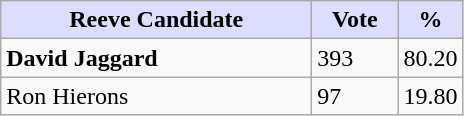<table class="wikitable">
<tr>
<th style="background:#ddf; width:200px;">Reeve Candidate</th>
<th style="background:#ddf; width:50px;">Vote</th>
<th style="background:#ddf; width:30px;">%</th>
</tr>
<tr>
<td><strong>David Jaggard</strong></td>
<td>393</td>
<td>80.20</td>
</tr>
<tr>
<td>Ron Hierons</td>
<td>97</td>
<td>19.80</td>
</tr>
</table>
